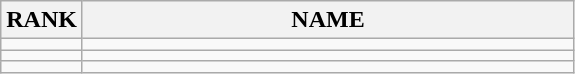<table class="wikitable">
<tr>
<th>RANK</th>
<th style="width: 20em">NAME</th>
</tr>
<tr>
<td align="center"></td>
<td></td>
</tr>
<tr>
<td align="center"></td>
<td></td>
</tr>
<tr>
<td align="center"></td>
<td></td>
</tr>
</table>
